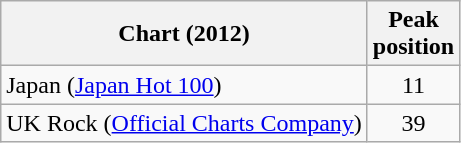<table class="wikitable sortable">
<tr>
<th>Chart (2012)</th>
<th>Peak<br>position</th>
</tr>
<tr>
<td>Japan (<a href='#'>Japan Hot 100</a>)</td>
<td style="text-align:center;">11</td>
</tr>
<tr>
<td>UK Rock (<a href='#'>Official Charts Company</a>)</td>
<td style="text-align:center;">39</td>
</tr>
</table>
